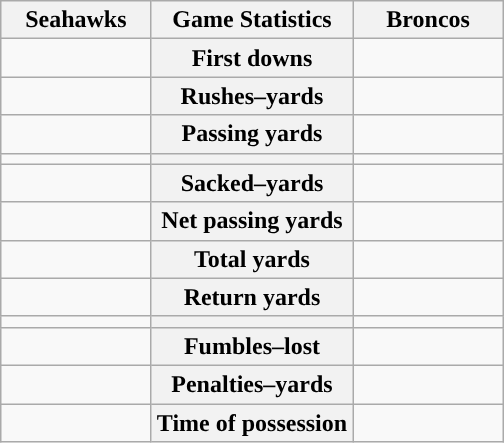<table class="wikitable" style="margin: 1em auto 1em auto">
<tr>
<th style="width:30%;">Seahawks</th>
<th style="width:40%;">Game Statistics</th>
<th style="width:30%;">Broncos</th>
</tr>
<tr>
<td style="text-align:right;"></td>
<th>First downs</th>
<td></td>
</tr>
<tr>
<td style="text-align:right;"></td>
<th>Rushes–yards</th>
<td></td>
</tr>
<tr>
<td style="text-align:right;"></td>
<th>Passing yards</th>
<td></td>
</tr>
<tr>
<td style="text-align:right;"></td>
<th></th>
<td></td>
</tr>
<tr>
<td style="text-align:right;"></td>
<th>Sacked–yards</th>
<td></td>
</tr>
<tr>
<td style="text-align:right;"></td>
<th>Net passing yards</th>
<td></td>
</tr>
<tr>
<td style="text-align:right;"></td>
<th>Total yards</th>
<td></td>
</tr>
<tr>
<td style="text-align:right;"></td>
<th>Return yards</th>
<td></td>
</tr>
<tr>
<td style="text-align:right;"></td>
<th></th>
<td></td>
</tr>
<tr>
<td style="text-align:right;"></td>
<th>Fumbles–lost</th>
<td></td>
</tr>
<tr>
<td style="text-align:right;"></td>
<th>Penalties–yards</th>
<td></td>
</tr>
<tr>
<td style="text-align:right;"></td>
<th>Time of possession</th>
<td></td>
</tr>
</table>
